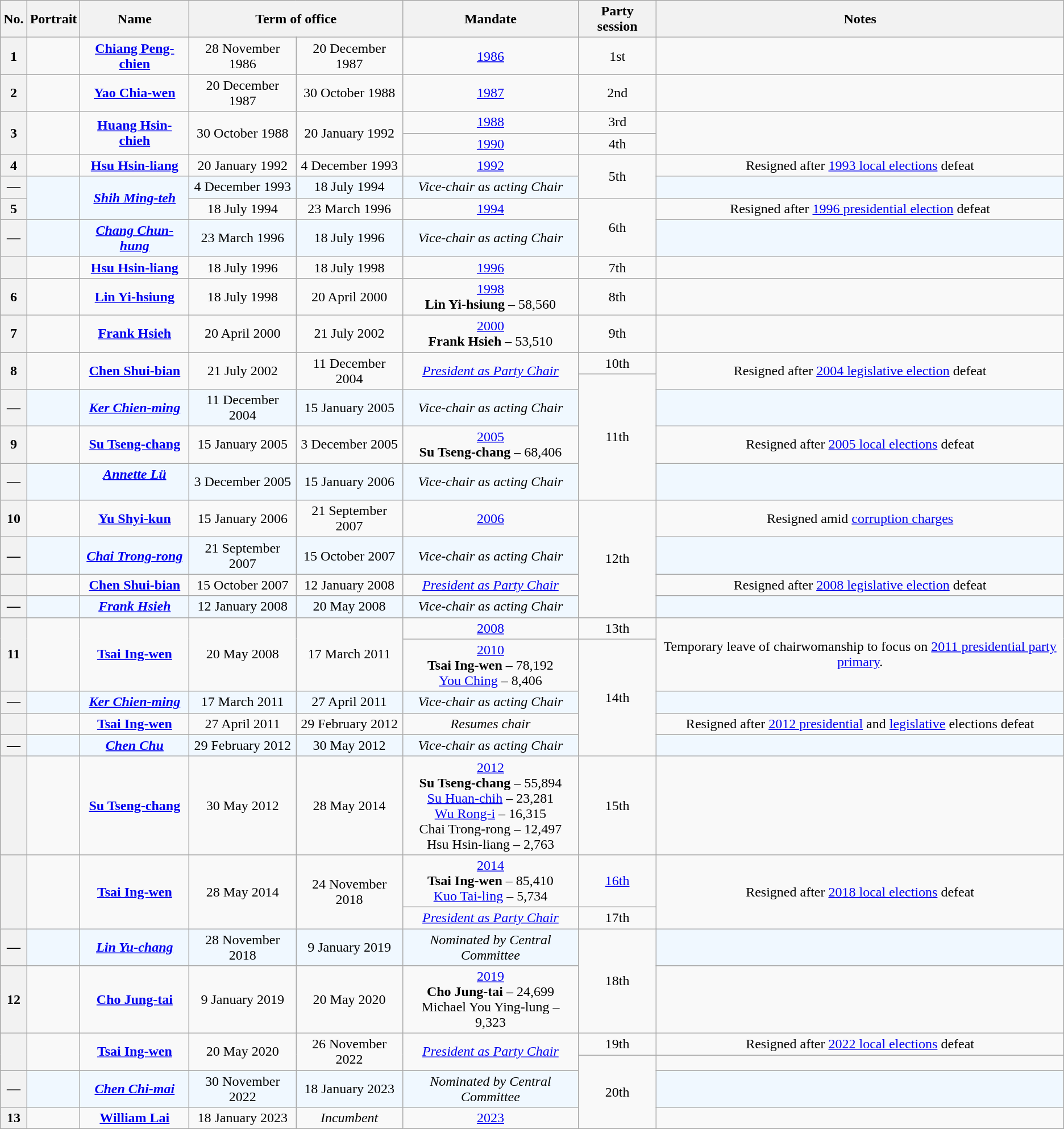<table class="wikitable" style="text-align:center">
<tr>
<th>No.</th>
<th>Portrait</th>
<th>Name</th>
<th colspan="2">Term of office</th>
<th>Mandate</th>
<th>Party session</th>
<th>Notes</th>
</tr>
<tr>
<th>1</th>
<td></td>
<td><strong><a href='#'>Chiang Peng-chien</a></strong></td>
<td>28 November 1986</td>
<td>20 December 1987</td>
<td><a href='#'>1986</a><br></td>
<td>1st</td>
<td></td>
</tr>
<tr>
<th>2</th>
<td></td>
<td><strong><a href='#'>Yao Chia-wen</a></strong></td>
<td>20 December 1987</td>
<td>30 October 1988</td>
<td><a href='#'>1987</a></td>
<td>2nd</td>
<td></td>
</tr>
<tr>
<th rowspan="2">3</th>
<td rowspan=2></td>
<td rowspan=2><strong><a href='#'>Huang Hsin-chieh</a></strong></td>
<td rowspan=2>30 October 1988</td>
<td rowspan=2>20 January 1992</td>
<td><a href='#'>1988</a></td>
<td>3rd</td>
<td rowspan=2></td>
</tr>
<tr>
<td><a href='#'>1990</a></td>
<td>4th</td>
</tr>
<tr>
<th>4</th>
<td></td>
<td><strong><a href='#'>Hsu Hsin-liang</a></strong></td>
<td>20 January 1992</td>
<td>4 December 1993<br></td>
<td><a href='#'>1992</a></td>
<td rowspan="2">5th</td>
<td>Resigned after <a href='#'>1993 local elections</a> defeat</td>
</tr>
<tr style="background:#f0f8ff">
<th>—</th>
<td rowspan="2"></td>
<td rowspan="2"><strong><em><a href='#'>Shih Ming-teh</a></em></strong></td>
<td>4 December 1993</td>
<td>18 July 1994</td>
<td><em>Vice-chair as acting Chair</em></td>
<td></td>
</tr>
<tr>
<th>5</th>
<td>18 July 1994</td>
<td>23 March 1996<br></td>
<td><a href='#'>1994</a></td>
<td rowspan="2">6th</td>
<td>Resigned after <a href='#'>1996 presidential election</a> defeat</td>
</tr>
<tr style="background:#f0f8ff">
<th>—</th>
<td></td>
<td><strong><em><a href='#'>Chang Chun-hung</a></em></strong></td>
<td>23 March 1996</td>
<td>18 July 1996</td>
<td><em>Vice-chair as acting Chair</em></td>
<td></td>
</tr>
<tr>
<th></th>
<td></td>
<td><strong><a href='#'>Hsu Hsin-liang</a></strong></td>
<td>18 July 1996</td>
<td>18 July 1998</td>
<td><a href='#'>1996</a></td>
<td>7th</td>
<td></td>
</tr>
<tr>
<th>6</th>
<td></td>
<td><strong><a href='#'>Lin Yi-hsiung</a></strong></td>
<td>18 July 1998</td>
<td>20 April 2000</td>
<td><a href='#'>1998</a><br><strong>Lin Yi-hsiung</strong> – 58,560 <br></td>
<td>8th</td>
<td></td>
</tr>
<tr>
<th>7</th>
<td></td>
<td><strong><a href='#'>Frank Hsieh<br></a></strong></td>
<td>20 April 2000</td>
<td>21 July 2002</td>
<td><a href='#'>2000</a><br><strong>Frank Hsieh</strong> – 53,510 <br></td>
<td>9th</td>
<td></td>
</tr>
<tr>
<th rowspan="2">8</th>
<td rowspan="2"></td>
<td rowspan="2"><strong><a href='#'>Chen Shui-bian</a></strong></td>
<td rowspan="2">21 July 2002</td>
<td rowspan="2">11 December 2004<br></td>
<td rowspan="2"><a href='#'><em>President as Party Chair</em></a></td>
<td>10th</td>
<td rowspan="2">Resigned after <a href='#'>2004 legislative election</a> defeat</td>
</tr>
<tr>
<td rowspan="4">11th</td>
</tr>
<tr style="background:#f0f8ff">
<th>—</th>
<td></td>
<td><strong><em><a href='#'>Ker Chien-ming</a></em></strong></td>
<td>11 December 2004</td>
<td>15 January 2005</td>
<td><em>Vice-chair as acting Chair</em></td>
<td></td>
</tr>
<tr>
<th>9</th>
<td></td>
<td><strong><a href='#'>Su Tseng-chang</a></strong></td>
<td>15 January 2005</td>
<td>3 December 2005<br></td>
<td><a href='#'>2005</a><br><strong>Su Tseng-chang</strong> – 68,406 <br></td>
<td>Resigned after <a href='#'>2005 local elections</a> defeat</td>
</tr>
<tr style="background:#f0f8ff">
<th>—</th>
<td></td>
<td><strong><em><a href='#'>Annette Lü<br></a></em></strong><br></td>
<td>3 December 2005</td>
<td>15 January 2006</td>
<td><em>Vice-chair as acting Chair</em></td>
<td></td>
</tr>
<tr>
<th>10</th>
<td></td>
<td><strong><a href='#'>Yu Shyi-kun</a></strong><br></td>
<td>15 January 2006</td>
<td>21 September 2007</td>
<td><a href='#'>2006</a></td>
<td rowspan="4">12th</td>
<td>Resigned amid <a href='#'>corruption charges</a></td>
</tr>
<tr style="background:#f0f8ff">
<th>—</th>
<td></td>
<td><strong><em><a href='#'>Chai Trong-rong</a></em></strong></td>
<td>21 September 2007</td>
<td>15 October 2007</td>
<td><em>Vice-chair as acting Chair</em></td>
<td></td>
</tr>
<tr>
<th></th>
<td></td>
<td><strong><a href='#'>Chen Shui-bian</a></strong></td>
<td>15 October 2007</td>
<td>12 January 2008<br></td>
<td><a href='#'><em>President as Party Chair</em></a></td>
<td>Resigned after <a href='#'>2008 legislative election</a> defeat</td>
</tr>
<tr style="background:#f0f8ff">
<th>—</th>
<td></td>
<td><strong><em><a href='#'>Frank Hsieh<br></a></em></strong></td>
<td>12 January 2008</td>
<td>20 May 2008</td>
<td><em>Vice-chair as acting Chair</em></td>
<td></td>
</tr>
<tr>
<th rowspan=2>11</th>
<td rowspan=2></td>
<td rowspan=2><strong><a href='#'>Tsai Ing-wen</a></strong></td>
<td rowspan=2>20 May 2008</td>
<td rowspan=2>17 March 2011<br></td>
<td><a href='#'>2008</a></td>
<td>13th</td>
<td rowspan="2">Temporary leave of chairwomanship to focus on <a href='#'>2011 presidential party primary</a>.</td>
</tr>
<tr>
<td><a href='#'>2010</a><br><strong>Tsai Ing-wen</strong> – 78,192 <br><a href='#'>You Ching</a> – 8,406</td>
<td rowspan="4">14th</td>
</tr>
<tr style="background:#f0f8ff">
<th>—</th>
<td></td>
<td><strong><em><a href='#'>Ker Chien-ming</a></em></strong><br></td>
<td>17 March 2011</td>
<td>27 April 2011</td>
<td><em>Vice-chair as acting Chair</em></td>
<td></td>
</tr>
<tr>
<th></th>
<td></td>
<td><strong><a href='#'>Tsai Ing-wen</a></strong></td>
<td>27 April 2011</td>
<td>29 February 2012<br></td>
<td><em>Resumes chair</em></td>
<td>Resigned after <a href='#'>2012 presidential</a> and <a href='#'> legislative</a> elections defeat</td>
</tr>
<tr style="background:#f0f8ff">
<th>—</th>
<td></td>
<td><strong><em><a href='#'>Chen Chu</a></em></strong></td>
<td>29 February 2012</td>
<td>30 May 2012</td>
<td><em>Vice-chair as acting Chair</em></td>
<td></td>
</tr>
<tr>
<th></th>
<td></td>
<td><strong><a href='#'>Su Tseng-chang</a></strong></td>
<td>30 May 2012</td>
<td>28 May 2014</td>
<td><a href='#'>2012</a><br><strong>Su Tseng-chang</strong> – 55,894 <br><a href='#'>Su Huan-chih</a> – 23,281<br><a href='#'>Wu Rong-i</a> – 16,315<br>Chai Trong-rong – 12,497<br>Hsu Hsin-liang – 2,763</td>
<td>15th</td>
<td></td>
</tr>
<tr>
<th rowspan="3"></th>
<td rowspan="3"></td>
<td rowspan="3"><strong><a href='#'>Tsai Ing-wen</a></strong></td>
<td rowspan="3">28 May 2014</td>
<td rowspan="3">24 November 2018<br></td>
<td><a href='#'>2014</a><br><strong>Tsai Ing-wen</strong> – 85,410 <br><a href='#'>Kuo Tai-ling</a> – 5,734</td>
<td><a href='#'>16th</a></td>
<td rowspan="3">Resigned after <a href='#'>2018 local elections</a> defeat</td>
</tr>
<tr>
<td rowspan="2"><em><a href='#'>President as Party Chair</a></em></td>
<td>17th</td>
</tr>
<tr>
<td rowspan="3">18th</td>
</tr>
<tr style="background:#f0f8ff">
<th>—</th>
<td></td>
<td><strong><em><a href='#'>Lin Yu-chang</a></em></strong></td>
<td>28 November 2018</td>
<td>9 January 2019</td>
<td><em>Nominated by Central Committee</em></td>
<td></td>
</tr>
<tr>
<th>12</th>
<td></td>
<td><strong><a href='#'>Cho Jung-tai</a></strong></td>
<td>9 January 2019</td>
<td>20 May 2020</td>
<td><a href='#'>2019</a><br><strong>Cho Jung-tai</strong> – 24,699 <br>Michael You Ying-lung – 9,323</td>
<td></td>
</tr>
<tr>
<th rowspan="2"></th>
<td rowspan="2"></td>
<td rowspan="2"><strong><a href='#'>Tsai Ing-wen</a></strong></td>
<td rowspan="2">20 May 2020</td>
<td rowspan="2">26 November 2022<br></td>
<td rowspan="2"><a href='#'><em>President as Party Chair</em></a></td>
<td>19th</td>
<td>Resigned after <a href='#'>2022 local elections</a> defeat</td>
</tr>
<tr>
<td rowspan="3">20th</td>
<td></td>
</tr>
<tr style="background:#f0f8ff">
<th>—</th>
<td></td>
<td align="center"><strong><em><a href='#'>Chen Chi-mai</a></em></strong></td>
<td>30 November 2022</td>
<td>18 January 2023</td>
<td><em>Nominated by Central Committee</em></td>
<td></td>
</tr>
<tr>
<th>13</th>
<td></td>
<td><strong><a href='#'>William Lai<br></a></strong></td>
<td>18 January 2023</td>
<td><em>Incumbent</em></td>
<td><a href='#'>2023</a></td>
</tr>
</table>
